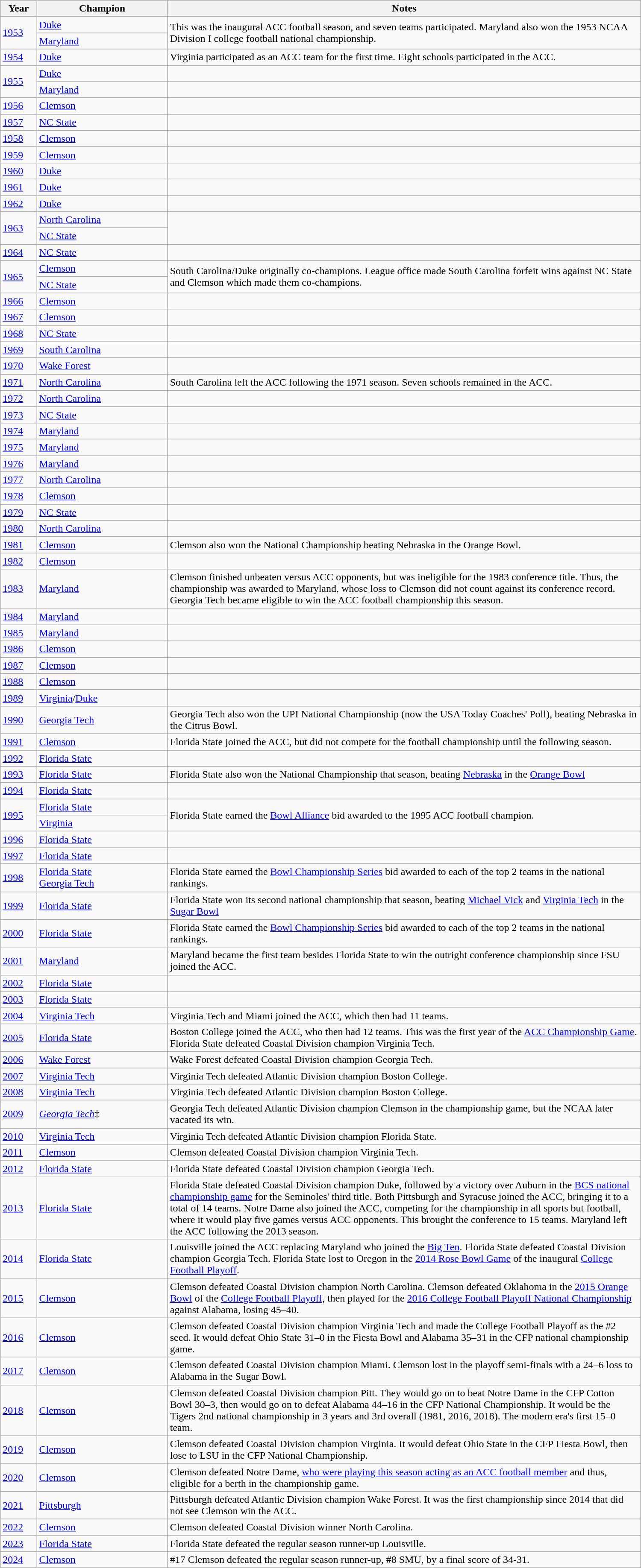<table class="wikitable sortable" width=1000px>
<tr>
<th width=50px>Year</th>
<th width=200px>Champion</th>
<th width=750px>Notes</th>
</tr>
<tr>
<td rowspan="2"><a href='#'>1953</a></td>
<td><a href='#'>Duke</a></td>
<td rowspan=2>This was the inaugural ACC football season, and seven teams participated. Maryland also won the 1953 NCAA Division I college football national championship.</td>
</tr>
<tr>
<td><a href='#'>Maryland</a></td>
</tr>
<tr>
<td><a href='#'>1954</a></td>
<td><a href='#'>Duke</a></td>
<td>Virginia participated as an ACC team for the first time. Eight schools participated in the ACC.</td>
</tr>
<tr>
<td rowspan=2><a href='#'>1955</a></td>
<td><a href='#'>Duke</a></td>
<td></td>
</tr>
<tr>
<td><a href='#'>Maryland</a></td>
<td></td>
</tr>
<tr>
<td><a href='#'>1956</a></td>
<td><a href='#'>Clemson</a></td>
<td></td>
</tr>
<tr>
<td><a href='#'>1957</a></td>
<td><a href='#'>NC State</a></td>
<td></td>
</tr>
<tr>
<td><a href='#'>1958</a></td>
<td><a href='#'>Clemson</a></td>
<td></td>
</tr>
<tr>
<td><a href='#'>1959</a></td>
<td><a href='#'>Clemson</a></td>
<td></td>
</tr>
<tr>
<td><a href='#'>1960</a></td>
<td><a href='#'>Duke</a></td>
<td></td>
</tr>
<tr>
<td><a href='#'>1961</a></td>
<td><a href='#'>Duke</a></td>
<td></td>
</tr>
<tr>
<td><a href='#'>1962</a></td>
<td><a href='#'>Duke</a></td>
<td></td>
</tr>
<tr>
<td rowspan=2><a href='#'>1963</a></td>
<td><a href='#'>North Carolina</a></td>
<td rowspan=2></td>
</tr>
<tr>
<td><a href='#'>NC State</a></td>
</tr>
<tr>
<td><a href='#'>1964</a></td>
<td><a href='#'>NC State</a></td>
<td></td>
</tr>
<tr>
<td rowspan=2><a href='#'>1965</a></td>
<td><a href='#'>Clemson</a></td>
<td rowspan=2>South Carolina/Duke originally co-champions. League office made South Carolina forfeit wins against NC State and Clemson which made them co-champions.</td>
</tr>
<tr>
<td><a href='#'>NC State</a></td>
</tr>
<tr>
<td><a href='#'>1966</a></td>
<td><a href='#'>Clemson</a></td>
<td></td>
</tr>
<tr>
<td><a href='#'>1967</a></td>
<td><a href='#'>Clemson</a></td>
<td></td>
</tr>
<tr>
<td><a href='#'>1968</a></td>
<td><a href='#'>NC State</a></td>
<td></td>
</tr>
<tr>
<td><a href='#'>1969</a></td>
<td><a href='#'>South Carolina</a></td>
<td></td>
</tr>
<tr>
<td><a href='#'>1970</a></td>
<td><a href='#'>Wake Forest</a></td>
<td></td>
</tr>
<tr>
<td><a href='#'>1971</a></td>
<td><a href='#'>North Carolina</a></td>
<td>South Carolina left the ACC following the 1971 season. Seven schools remained in the ACC.</td>
</tr>
<tr>
<td><a href='#'>1972</a></td>
<td><a href='#'>North Carolina</a></td>
<td></td>
</tr>
<tr>
<td><a href='#'>1973</a></td>
<td><a href='#'>NC State</a></td>
<td></td>
</tr>
<tr>
<td><a href='#'>1974</a></td>
<td><a href='#'>Maryland</a></td>
<td></td>
</tr>
<tr>
<td><a href='#'>1975</a></td>
<td><a href='#'>Maryland</a></td>
<td></td>
</tr>
<tr>
<td><a href='#'>1976</a></td>
<td><a href='#'>Maryland</a></td>
<td></td>
</tr>
<tr>
<td><a href='#'>1977</a></td>
<td><a href='#'>North Carolina</a></td>
<td></td>
</tr>
<tr>
<td><a href='#'>1978</a></td>
<td><a href='#'>Clemson</a></td>
<td></td>
</tr>
<tr>
<td><a href='#'>1979</a></td>
<td><a href='#'>NC State</a></td>
<td></td>
</tr>
<tr>
<td><a href='#'>1980</a></td>
<td><a href='#'>North Carolina</a></td>
<td></td>
</tr>
<tr>
<td><a href='#'>1981</a></td>
<td><a href='#'>Clemson</a></td>
<td>Clemson also won the National Championship beating Nebraska in the Orange Bowl.</td>
</tr>
<tr>
<td><a href='#'>1982</a></td>
<td><a href='#'>Clemson</a></td>
<td></td>
</tr>
<tr>
<td><a href='#'>1983</a></td>
<td><a href='#'>Maryland</a></td>
<td>Clemson finished unbeaten versus ACC opponents, but was ineligible for the 1983 conference title. Thus, the championship was awarded to Maryland, whose loss to Clemson did not count against its conference record. Georgia Tech became eligible to win the ACC football championship this season.</td>
</tr>
<tr>
<td><a href='#'>1984</a></td>
<td><a href='#'>Maryland</a></td>
<td></td>
</tr>
<tr>
<td><a href='#'>1985</a></td>
<td><a href='#'>Maryland</a></td>
<td></td>
</tr>
<tr>
<td><a href='#'>1986</a></td>
<td><a href='#'>Clemson</a></td>
<td></td>
</tr>
<tr>
<td><a href='#'>1987</a></td>
<td><a href='#'>Clemson</a></td>
<td></td>
</tr>
<tr>
<td><a href='#'>1988</a></td>
<td><a href='#'>Clemson</a></td>
<td></td>
</tr>
<tr>
<td><a href='#'>1989</a></td>
<td><a href='#'>Virginia</a>/<a href='#'>Duke</a></td>
<td></td>
</tr>
<tr>
<td><a href='#'>1990</a></td>
<td><a href='#'>Georgia Tech</a></td>
<td>Georgia Tech also won the UPI National Championship (now the USA Today Coaches' Poll), beating Nebraska in the Citrus Bowl.</td>
</tr>
<tr>
<td><a href='#'>1991</a></td>
<td><a href='#'>Clemson</a></td>
<td>Florida State joined the ACC, but did not compete for the football championship until the following season.</td>
</tr>
<tr>
<td><a href='#'>1992</a></td>
<td><a href='#'>Florida State</a></td>
<td></td>
</tr>
<tr>
<td><a href='#'>1993</a></td>
<td><a href='#'>Florida State</a></td>
<td>Florida State also won the National Championship that season, beating <a href='#'>Nebraska</a> in the <a href='#'>Orange Bowl</a></td>
</tr>
<tr>
<td><a href='#'>1994</a></td>
<td><a href='#'>Florida State</a></td>
<td></td>
</tr>
<tr>
<td rowspan=2><a href='#'>1995</a></td>
<td><a href='#'>Florida State</a></td>
<td rowspan=2>Florida State earned the <a href='#'>Bowl Alliance</a> bid awarded to the 1995 ACC football champion.</td>
</tr>
<tr>
<td><a href='#'>Virginia</a></td>
</tr>
<tr>
<td><a href='#'>1996</a></td>
<td><a href='#'>Florida State</a></td>
<td></td>
</tr>
<tr>
<td><a href='#'>1997</a></td>
<td><a href='#'>Florida State</a></td>
<td></td>
</tr>
<tr>
<td><a href='#'>1998</a></td>
<td><a href='#'>Florida State</a><br><a href='#'>Georgia Tech</a></td>
<td>Florida State earned the <a href='#'>Bowl Championship Series</a> bid awarded to each of the top 2 teams in the national rankings.</td>
</tr>
<tr>
<td><a href='#'>1999</a></td>
<td><a href='#'>Florida State</a></td>
<td>Florida State won its second national championship that season, beating <a href='#'>Michael Vick</a> and <a href='#'>Virginia Tech</a> in the <a href='#'>Sugar Bowl</a></td>
</tr>
<tr>
<td><a href='#'>2000</a></td>
<td><a href='#'>Florida State</a></td>
<td>Florida State earned the <a href='#'>Bowl Championship Series</a> bid awarded to each of the top 2 teams in the national rankings.</td>
</tr>
<tr>
<td><a href='#'>2001</a></td>
<td><a href='#'>Maryland</a></td>
<td>Maryland became the first team besides Florida State to win the outright conference championship since FSU joined the ACC.</td>
</tr>
<tr>
<td><a href='#'>2002</a></td>
<td><a href='#'>Florida State</a></td>
<td></td>
</tr>
<tr>
<td><a href='#'>2003</a></td>
<td><a href='#'>Florida State</a></td>
<td></td>
</tr>
<tr>
<td><a href='#'>2004</a></td>
<td><a href='#'>Virginia Tech</a></td>
<td>Virginia Tech and Miami joined the ACC, which then had 11 teams.</td>
</tr>
<tr>
<td><a href='#'>2005</a></td>
<td><a href='#'>Florida State</a></td>
<td>Boston College joined the ACC, who then had 12 teams. This was the first year of the <a href='#'>ACC Championship Game</a>. Florida State defeated Coastal Division champion Virginia Tech.</td>
</tr>
<tr>
<td><a href='#'>2006</a></td>
<td><a href='#'>Wake Forest</a></td>
<td>Wake Forest defeated Coastal Division champion Georgia Tech.</td>
</tr>
<tr>
<td><a href='#'>2007</a></td>
<td><a href='#'>Virginia Tech</a></td>
<td>Virginia Tech defeated Atlantic Division champion Boston College.</td>
</tr>
<tr>
<td><a href='#'>2008</a></td>
<td><a href='#'>Virginia Tech</a></td>
<td>Virginia Tech defeated Atlantic Division champion Boston College.</td>
</tr>
<tr>
<td><a href='#'>2009</a></td>
<td><em><a href='#'>Georgia Tech</a></em>‡</td>
<td>Georgia Tech defeated Atlantic Division champion Clemson in the championship game, but the NCAA later vacated its win.</td>
</tr>
<tr>
<td><a href='#'>2010</a></td>
<td><a href='#'>Virginia Tech</a></td>
<td>Virginia Tech defeated Atlantic Division champion Florida State.</td>
</tr>
<tr>
<td><a href='#'>2011</a></td>
<td><a href='#'>Clemson</a></td>
<td>Clemson defeated Coastal Division champion Virginia Tech.</td>
</tr>
<tr>
<td><a href='#'>2012</a></td>
<td><a href='#'>Florida State</a></td>
<td>Florida State defeated Coastal Division champion Georgia Tech.</td>
</tr>
<tr>
<td><a href='#'>2013</a></td>
<td><a href='#'>Florida State</a></td>
<td>Florida State defeated Coastal Division champion Duke, followed by a victory over Auburn in the <a href='#'>BCS national championship game</a> for the Seminoles' third title. Both Pittsburgh and Syracuse joined the ACC, bringing it to a total of 14 teams. Notre Dame also joined the ACC, competing for the championship in all sports but football, where it would play five games versus ACC opponents. This brought the conference to 15 teams. Maryland left the ACC following the 2013 season.</td>
</tr>
<tr>
<td><a href='#'>2014</a></td>
<td><a href='#'>Florida State</a></td>
<td>Louisville joined the ACC replacing Maryland who joined the <a href='#'>Big Ten</a>. Florida State defeated Coastal Division champion Georgia Tech. Florida State lost to Oregon in the <a href='#'>2014 Rose Bowl Game</a> of the inaugural <a href='#'>College Football Playoff</a>.</td>
</tr>
<tr>
<td><a href='#'>2015</a></td>
<td><a href='#'>Clemson</a></td>
<td>Clemson defeated Coastal Division champion North Carolina. Clemson defeated Oklahoma in the <a href='#'>2015 Orange Bowl</a> of the <a href='#'>College Football Playoff</a>, then played for the <a href='#'>2016 College Football Playoff National Championship</a> against Alabama, losing 45–40.</td>
</tr>
<tr>
<td><a href='#'>2016</a></td>
<td><a href='#'>Clemson</a></td>
<td>Clemson defeated Coastal Division champion Virginia Tech and made the College Football Playoff as the #2 seed. It would defeat Ohio State 31–0 in the Fiesta Bowl and Alabama 35–31 in the CFP national championship game.</td>
</tr>
<tr>
<td><a href='#'>2017</a></td>
<td><a href='#'>Clemson</a></td>
<td>Clemson defeated Coastal Division champion Miami. Clemson lost in the playoff semi-finals with a 24–6 loss to Alabama in the Sugar Bowl.</td>
</tr>
<tr>
<td><a href='#'>2018</a></td>
<td><a href='#'>Clemson</a></td>
<td>Clemson defeated Coastal Division champion Pitt. They would go on to beat Notre Dame in the CFP Cotton Bowl 30–3, then would go on to defeat Alabama 44–16 in the CFP National Championship. It would be the Tigers 2nd national championship in 3 years and 3rd overall (1981, 2016, 2018). The modern era's first 15–0 team.</td>
</tr>
<tr>
<td><a href='#'>2019</a></td>
<td><a href='#'>Clemson</a></td>
<td>Clemson defeated Coastal Division champion Virginia. It would defeat Ohio State in the CFP Fiesta Bowl, then lose to LSU in the CFP National Championship.</td>
</tr>
<tr>
<td><a href='#'>2020</a></td>
<td><a href='#'>Clemson</a></td>
<td>Clemson defeated Notre Dame, <a href='#'>who were playing this season acting as an ACC football member</a> and thus, eligible for a berth in the championship game.</td>
</tr>
<tr>
<td><a href='#'>2021</a></td>
<td><a href='#'>Pittsburgh</a></td>
<td>Pittsburgh defeated Atlantic Division champion Wake Forest. It was the first championship since 2014 that did not see Clemson win the ACC.</td>
</tr>
<tr>
<td><a href='#'>2022</a></td>
<td><a href='#'>Clemson</a></td>
<td>Clemson defeated Coastal Division winner North Carolina.</td>
</tr>
<tr>
<td><a href='#'>2023</a></td>
<td><a href='#'>Florida State</a></td>
<td>Florida State defeated the regular season runner-up Louisville.</td>
</tr>
<tr>
<td><a href='#'>2024</a></td>
<td><a href='#'>Clemson</a></td>
<td>#17 Clemson defeated the regular season runner-up, #8 SMU, by a final score of 34-31.</td>
</tr>
</table>
